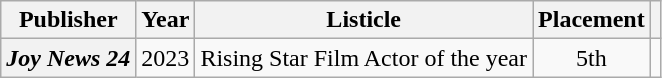<table class="wikitable plainrowheaders sortable" style="text-align:center">
<tr>
<th scope="col">Publisher</th>
<th scope="col">Year</th>
<th scope="col">Listicle</th>
<th scope="col">Placement</th>
<th scope="col" class="unsortable"></th>
</tr>
<tr>
<th scope="row"><em>Joy News 24</em></th>
<td>2023</td>
<td style="text-align:left">Rising Star Film Actor of the year</td>
<td>5th</td>
<td></td>
</tr>
</table>
